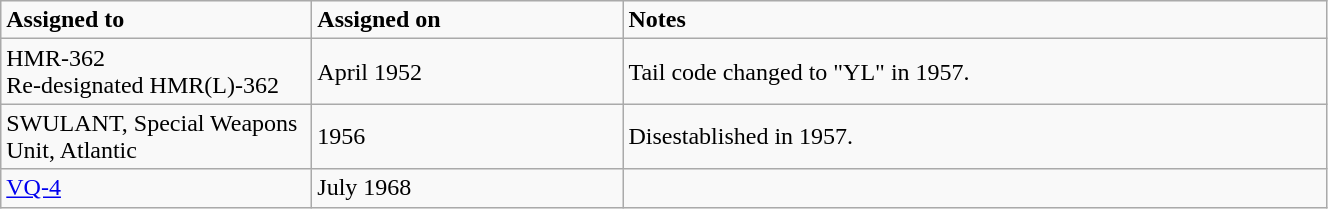<table class="wikitable" style="width: 70%;">
<tr>
<td style="width: 200px;"><strong>Assigned to</strong></td>
<td style="width: 200px;"><strong>Assigned on</strong></td>
<td><strong>Notes</strong></td>
</tr>
<tr>
<td>HMR-362<br>Re-designated HMR(L)-362</td>
<td>April 1952</td>
<td>Tail code changed to "YL" in 1957.</td>
</tr>
<tr>
<td>SWULANT, Special Weapons Unit, Atlantic</td>
<td>1956</td>
<td>Disestablished in 1957.</td>
</tr>
<tr>
<td><a href='#'>VQ-4</a></td>
<td>July 1968</td>
<td></td>
</tr>
</table>
